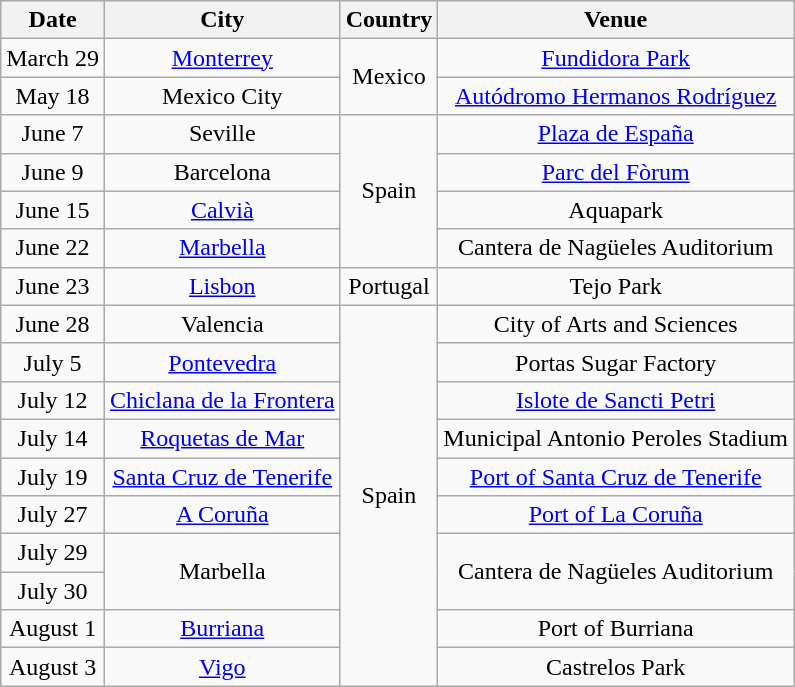<table class="wikitable plainrowheaders" style="text-align:center;">
<tr>
<th>Date</th>
<th>City</th>
<th>Country</th>
<th>Venue</th>
</tr>
<tr>
<td>March 29</td>
<td><a href='#'>Monterrey</a></td>
<td rowspan="2">Mexico</td>
<td><a href='#'>Fundidora Park</a></td>
</tr>
<tr>
<td>May 18 </td>
<td>Mexico City</td>
<td><a href='#'>Autódromo Hermanos Rodríguez</a></td>
</tr>
<tr>
<td>June 7</td>
<td>Seville</td>
<td rowspan="4">Spain</td>
<td><a href='#'>Plaza de España</a></td>
</tr>
<tr>
<td>June 9</td>
<td>Barcelona</td>
<td><a href='#'>Parc del Fòrum</a></td>
</tr>
<tr>
<td>June 15</td>
<td><a href='#'>Calvià</a></td>
<td>Aquapark</td>
</tr>
<tr>
<td>June 22</td>
<td><a href='#'>Marbella</a></td>
<td>Cantera de Nagüeles Auditorium</td>
</tr>
<tr>
<td>June 23</td>
<td><a href='#'>Lisbon</a></td>
<td>Portugal</td>
<td>Tejo Park</td>
</tr>
<tr>
<td>June 28</td>
<td>Valencia</td>
<td rowspan="10">Spain</td>
<td>City of Arts and Sciences</td>
</tr>
<tr>
<td>July 5</td>
<td><a href='#'>Pontevedra</a></td>
<td>Portas Sugar Factory</td>
</tr>
<tr>
<td>July 12</td>
<td><a href='#'>Chiclana de la Frontera</a></td>
<td><a href='#'>Islote de Sancti Petri</a></td>
</tr>
<tr>
<td>July 14</td>
<td><a href='#'>Roquetas de Mar</a></td>
<td>Municipal Antonio Peroles Stadium</td>
</tr>
<tr>
<td>July 19</td>
<td><a href='#'>Santa Cruz de Tenerife</a></td>
<td><a href='#'>Port of Santa Cruz de Tenerife</a></td>
</tr>
<tr>
<td>July 27</td>
<td><a href='#'>A Coruña</a></td>
<td><a href='#'>Port of La Coruña</a></td>
</tr>
<tr>
<td>July 29</td>
<td rowspan="2">Marbella</td>
<td rowspan="2">Cantera de Nagüeles Auditorium</td>
</tr>
<tr>
<td>July 30</td>
</tr>
<tr>
<td>August 1</td>
<td><a href='#'>Burriana</a></td>
<td>Port of Burriana</td>
</tr>
<tr>
<td>August 3</td>
<td><a href='#'>Vigo</a></td>
<td>Castrelos Park</td>
</tr>
</table>
